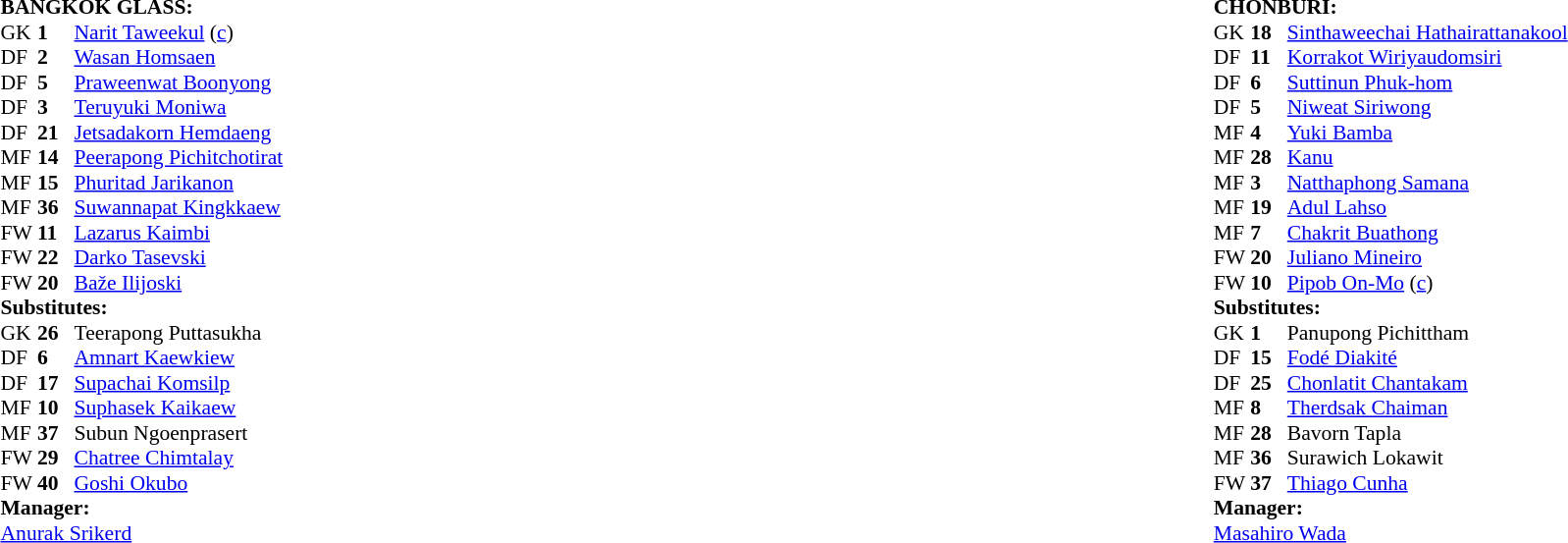<table width="100%">
<tr>
<td valign="top" width="50%"><br><table style="font-size: 90%" cellspacing="0" cellpadding="0">
<tr>
<td colspan="4"><strong>BANGKOK GLASS:</strong></td>
</tr>
<tr>
<th width=25></th>
<th width=25></th>
</tr>
<tr>
<td>GK</td>
<td><strong>1</strong></td>
<td> <a href='#'>Narit Taweekul</a> (<a href='#'>c</a>)</td>
</tr>
<tr>
<td>DF</td>
<td><strong>2</strong></td>
<td> <a href='#'>Wasan Homsaen</a></td>
</tr>
<tr>
<td>DF</td>
<td><strong>5</strong></td>
<td> <a href='#'>Praweenwat Boonyong</a></td>
<td></td>
<td></td>
</tr>
<tr>
<td>DF</td>
<td><strong>3</strong></td>
<td> <a href='#'>Teruyuki Moniwa</a></td>
<td></td>
<td></td>
</tr>
<tr>
<td>DF</td>
<td><strong>21</strong></td>
<td> <a href='#'>Jetsadakorn Hemdaeng</a></td>
<td></td>
<td></td>
</tr>
<tr>
<td>MF</td>
<td><strong>14</strong></td>
<td> <a href='#'>Peerapong Pichitchotirat</a></td>
<td></td>
<td></td>
</tr>
<tr>
<td>MF</td>
<td><strong>15</strong></td>
<td> <a href='#'>Phuritad Jarikanon</a></td>
<td></td>
<td></td>
</tr>
<tr>
<td>MF</td>
<td><strong>36</strong></td>
<td> <a href='#'>Suwannapat Kingkkaew</a></td>
</tr>
<tr>
<td>FW</td>
<td><strong>11</strong></td>
<td> <a href='#'>Lazarus Kaimbi</a></td>
<td></td>
<td></td>
</tr>
<tr>
<td>FW</td>
<td><strong>22</strong></td>
<td> <a href='#'>Darko Tasevski</a></td>
</tr>
<tr>
<td>FW</td>
<td><strong>20</strong></td>
<td> <a href='#'>Baže Ilijoski</a></td>
<td></td>
<td></td>
</tr>
<tr>
<td colspan=4><strong>Substitutes:</strong></td>
</tr>
<tr>
<td>GK</td>
<td><strong>26</strong></td>
<td> Teerapong Puttasukha</td>
</tr>
<tr>
<td>DF</td>
<td><strong>6</strong></td>
<td> <a href='#'>Amnart Kaewkiew</a></td>
</tr>
<tr>
<td>DF</td>
<td><strong>17</strong></td>
<td> <a href='#'>Supachai Komsilp</a></td>
</tr>
<tr>
<td>MF</td>
<td><strong>10</strong></td>
<td> <a href='#'>Suphasek Kaikaew</a></td>
<td></td>
<td></td>
</tr>
<tr>
<td>MF</td>
<td><strong>37</strong></td>
<td> Subun Ngoenprasert</td>
</tr>
<tr>
<td>FW</td>
<td><strong>29</strong></td>
<td> <a href='#'>Chatree Chimtalay</a></td>
<td></td>
<td></td>
</tr>
<tr>
<td>FW</td>
<td><strong>40</strong></td>
<td> <a href='#'>Goshi Okubo</a></td>
<td></td>
<td></td>
</tr>
<tr>
<td colspan=3><strong>Manager:</strong></td>
</tr>
<tr>
<td colspan=4> <a href='#'>Anurak Srikerd</a></td>
</tr>
</table>
</td>
<td valign="top" width="50%"><br><table style="font-size: 90%" cellspacing="0" cellpadding="0" align=center>
<tr>
<td colspan="4"><strong>CHONBURI:</strong></td>
</tr>
<tr>
<th width=25></th>
<th width=25></th>
</tr>
<tr>
<td>GK</td>
<td><strong>18</strong></td>
<td> <a href='#'>Sinthaweechai Hathairattanakool</a></td>
</tr>
<tr>
<td>DF</td>
<td><strong>11</strong></td>
<td> <a href='#'>Korrakot Wiriyaudomsiri</a></td>
<td></td>
<td></td>
</tr>
<tr>
<td>DF</td>
<td><strong>6</strong></td>
<td> <a href='#'>Suttinun Phuk-hom</a></td>
</tr>
<tr>
<td>DF</td>
<td><strong>5</strong></td>
<td> <a href='#'>Niweat Siriwong</a></td>
</tr>
<tr>
<td>MF</td>
<td><strong>4</strong></td>
<td> <a href='#'>Yuki Bamba</a></td>
<td></td>
<td></td>
</tr>
<tr>
<td>MF</td>
<td><strong>28</strong></td>
<td> <a href='#'>Kanu</a></td>
</tr>
<tr>
<td>MF</td>
<td><strong>3</strong></td>
<td> <a href='#'>Natthaphong Samana</a></td>
</tr>
<tr>
<td>MF</td>
<td><strong>19</strong></td>
<td> <a href='#'>Adul Lahso</a></td>
</tr>
<tr>
<td>MF</td>
<td><strong>7</strong></td>
<td> <a href='#'>Chakrit Buathong</a></td>
<td></td>
<td></td>
</tr>
<tr>
<td>FW</td>
<td><strong>20</strong></td>
<td> <a href='#'>Juliano Mineiro</a></td>
</tr>
<tr>
<td>FW</td>
<td><strong>10</strong></td>
<td> <a href='#'>Pipob On-Mo</a> (<a href='#'>c</a>)</td>
<td></td>
<td></td>
</tr>
<tr>
<td colspan=4><strong>Substitutes:</strong></td>
</tr>
<tr>
<td>GK</td>
<td><strong>1</strong></td>
<td> Panupong Pichittham</td>
</tr>
<tr>
<td>DF</td>
<td><strong>15</strong></td>
<td> <a href='#'>Fodé Diakité</a></td>
</tr>
<tr>
<td>DF</td>
<td><strong>25</strong></td>
<td> <a href='#'>Chonlatit Chantakam</a></td>
</tr>
<tr>
<td>MF</td>
<td><strong>8</strong></td>
<td> <a href='#'>Therdsak Chaiman</a></td>
<td></td>
<td></td>
</tr>
<tr>
<td>MF</td>
<td><strong>28</strong></td>
<td> Bavorn Tapla</td>
<td></td>
<td></td>
</tr>
<tr>
<td>MF</td>
<td><strong>36</strong></td>
<td> Surawich Lokawit</td>
</tr>
<tr>
<td>FW</td>
<td><strong>37</strong></td>
<td> <a href='#'>Thiago Cunha</a></td>
<td></td>
<td></td>
</tr>
<tr>
<td colspan=3><strong>Manager:</strong></td>
</tr>
<tr>
<td colspan=4> <a href='#'>Masahiro Wada</a></td>
</tr>
</table>
</td>
</tr>
</table>
